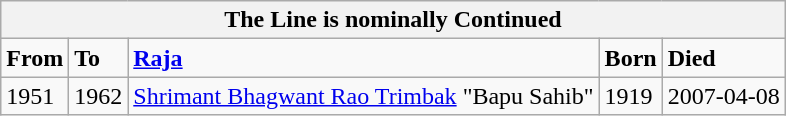<table class="wikitable">
<tr>
<th colspan="5">The Line is nominally Continued</th>
</tr>
<tr>
<td><strong>From</strong></td>
<td><strong>To</strong></td>
<td><strong><a href='#'>Raja</a></strong></td>
<td><strong>Born</strong></td>
<td><strong>Died</strong></td>
</tr>
<tr>
<td>1951</td>
<td>1962</td>
<td><a href='#'>Shrimant Bhagwant Rao Trimbak</a> "Bapu Sahib"</td>
<td>1919</td>
<td>2007-04-08</td>
</tr>
</table>
